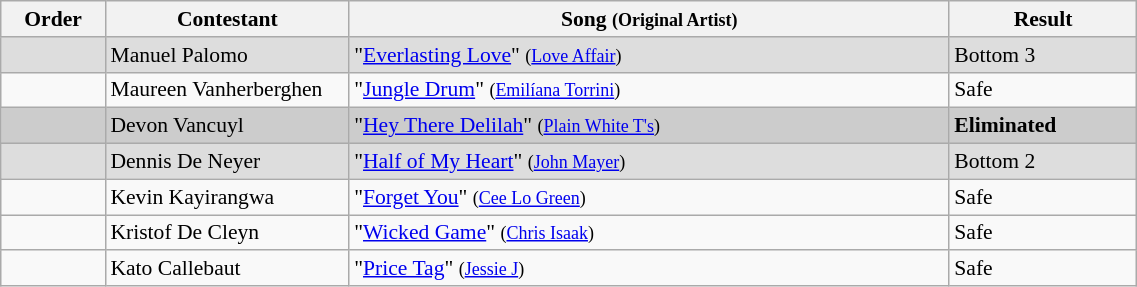<table class="wikitable" style="font-size:90%; width:60%; text-align: left;">
<tr>
<th width="05%">Order</th>
<th width="13%">Contestant</th>
<th width="32%">Song <small>(Original Artist)</small></th>
<th width="10%">Result</th>
</tr>
<tr>
<td bgcolor="DDDDDD"></td>
<td bgcolor="DDDDDD">Manuel Palomo</td>
<td bgcolor="DDDDDD">"<a href='#'>Everlasting Love</a>" <small>(<a href='#'>Love Affair</a>)</small></td>
<td bgcolor="DDDDDD">Bottom 3</td>
</tr>
<tr>
<td></td>
<td>Maureen Vanherberghen</td>
<td>"<a href='#'>Jungle Drum</a>" <small>(<a href='#'>Emilíana Torrini</a>)</small></td>
<td>Safe</td>
</tr>
<tr>
<td bgcolor="CCCCCC"></td>
<td bgcolor="CCCCCC">Devon Vancuyl</td>
<td bgcolor="CCCCCC">"<a href='#'>Hey There Delilah</a>" <small>(<a href='#'>Plain White T's</a>)</small></td>
<td bgcolor="CCCCCC"><strong>Eliminated</strong></td>
</tr>
<tr>
<td bgcolor="DDDDDD"></td>
<td bgcolor="DDDDDD">Dennis De Neyer</td>
<td bgcolor="DDDDDD">"<a href='#'>Half of My Heart</a>" <small>(<a href='#'>John Mayer</a>)</small></td>
<td bgcolor="DDDDDD">Bottom 2</td>
</tr>
<tr>
<td></td>
<td>Kevin Kayirangwa</td>
<td>"<a href='#'>Forget You</a>" <small>(<a href='#'>Cee Lo Green</a>)</small></td>
<td>Safe</td>
</tr>
<tr>
<td></td>
<td>Kristof De Cleyn</td>
<td>"<a href='#'>Wicked Game</a>" <small>(<a href='#'>Chris Isaak</a>)</small></td>
<td>Safe</td>
</tr>
<tr>
<td></td>
<td>Kato Callebaut</td>
<td>"<a href='#'>Price Tag</a>" <small>(<a href='#'>Jessie J</a>)</small></td>
<td>Safe</td>
</tr>
</table>
